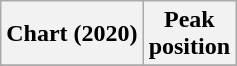<table class="wikitable plainrowheaders" style="text-align:center">
<tr>
<th scope="col">Chart (2020)</th>
<th scope="col">Peak<br>position</th>
</tr>
<tr>
</tr>
</table>
